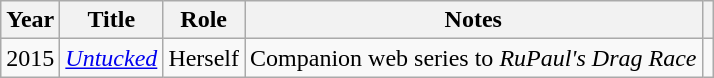<table class="wikitable plainrowheaders" style="text-align:left;">
<tr>
<th>Year</th>
<th>Title</th>
<th>Role</th>
<th>Notes</th>
<th></th>
</tr>
<tr>
<td>2015</td>
<td><em><a href='#'>Untucked</a></em></td>
<td>Herself</td>
<td>Companion web series to <em>RuPaul's Drag Race</em></td>
<td></td>
</tr>
</table>
